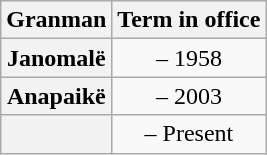<table class="wikitable sortable" style="text-align:center;">
<tr>
<th scope="col">Granman</th>
<th scope="col">Term in office</th>
</tr>
<tr>
<th scope="row">Janomalë</th>
<td> – 1958</td>
</tr>
<tr>
<th scope="row">Anapaikë</th>
<td> – 2003</td>
</tr>
<tr>
<th scope="row"></th>
<td> – Present</td>
</tr>
</table>
